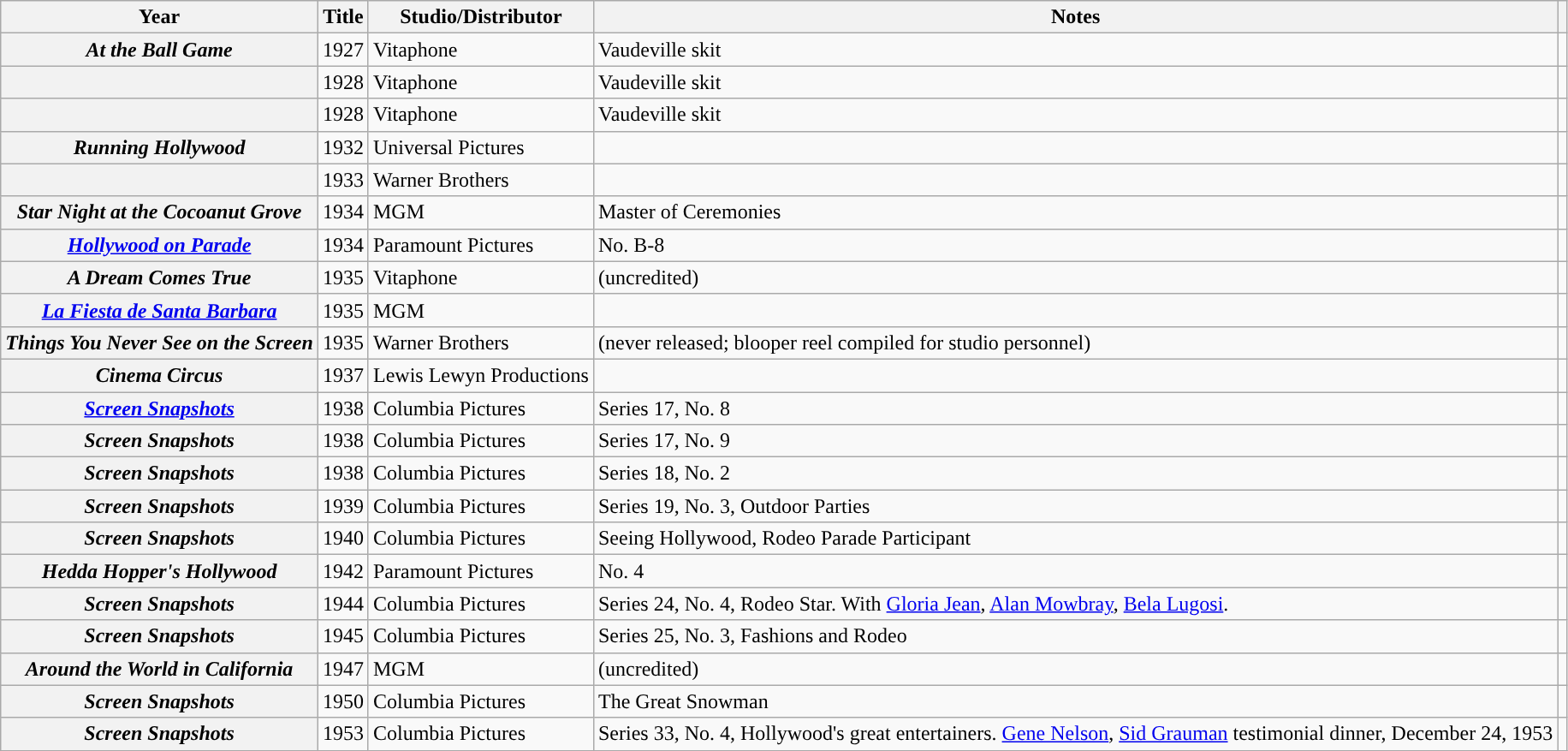<table class="wikitable sortable plainrowheaders">
<tr>
<th scope="col">Year</th>
<th scope="col">Title</th>
<th scope="col">Studio/Distributor</th>
<th scope="col" class="unsortable">Notes</th>
<th scope="col" class="unsortable"></th>
</tr>
<tr>
<th scope="row"><em>At the Ball Game</em></th>
<td>1927</td>
<td>Vitaphone</td>
<td>Vaudeville skit</td>
<td align="center"></td>
</tr>
<tr>
<th scope="row"></th>
<td>1928</td>
<td>Vitaphone</td>
<td>Vaudeville skit</td>
<td align="center"></td>
</tr>
<tr>
<th scope="row"></th>
<td>1928</td>
<td>Vitaphone</td>
<td>Vaudeville skit</td>
<td align="center"></td>
</tr>
<tr>
<th scope="row"><em>Running Hollywood</em></th>
<td>1932</td>
<td>Universal Pictures</td>
<td></td>
<td align="center"></td>
</tr>
<tr>
<th scope="row"></th>
<td>1933</td>
<td>Warner Brothers</td>
<td></td>
<td align="center"></td>
</tr>
<tr>
<th scope="row"><em>Star Night at the Cocoanut Grove</em></th>
<td>1934</td>
<td>MGM</td>
<td>Master of Ceremonies</td>
<td align="center"></td>
</tr>
<tr>
<th scope="row"><em><a href='#'>Hollywood on Parade</a></em></th>
<td>1934</td>
<td>Paramount Pictures</td>
<td>No. B-8</td>
<td align="center"></td>
</tr>
<tr>
<th scope="row"><em>A Dream Comes True</em></th>
<td>1935</td>
<td>Vitaphone</td>
<td>(uncredited)</td>
<td align="center"></td>
</tr>
<tr>
<th scope="row"><em><a href='#'>La Fiesta de Santa Barbara</a></em></th>
<td>1935</td>
<td>MGM</td>
<td></td>
<td align="center"></td>
</tr>
<tr>
<th scope="row"><em>Things You Never See on the Screen</em></th>
<td>1935</td>
<td>Warner Brothers</td>
<td>(never released; blooper reel compiled for studio personnel)</td>
<td align="center"></td>
</tr>
<tr>
<th scope="row"><em>Cinema Circus</em></th>
<td>1937</td>
<td>Lewis Lewyn Productions</td>
<td></td>
<td align="center"></td>
</tr>
<tr>
<th scope="row"><em><a href='#'>Screen Snapshots</a></em></th>
<td>1938</td>
<td>Columbia Pictures</td>
<td>Series 17, No. 8</td>
<td align="center"></td>
</tr>
<tr>
<th scope="row"><em>Screen Snapshots</em></th>
<td>1938</td>
<td>Columbia Pictures</td>
<td>Series 17, No. 9</td>
<td align="center"></td>
</tr>
<tr>
<th scope="row"><em>Screen Snapshots</em></th>
<td>1938</td>
<td>Columbia Pictures</td>
<td>Series 18, No. 2</td>
<td align="center"></td>
</tr>
<tr>
<th scope="row"><em>Screen Snapshots</em></th>
<td>1939</td>
<td>Columbia Pictures</td>
<td>Series 19, No. 3, Outdoor Parties</td>
<td align="center"></td>
</tr>
<tr>
<th scope="row"><em>Screen Snapshots</em></th>
<td>1940</td>
<td>Columbia Pictures</td>
<td>Seeing Hollywood, Rodeo Parade Participant</td>
<td align="center"></td>
</tr>
<tr>
<th scope="row"><em>Hedda Hopper's Hollywood</em></th>
<td>1942</td>
<td>Paramount Pictures</td>
<td>No. 4</td>
<td align="center"></td>
</tr>
<tr>
<th scope="row"><em>Screen Snapshots</em></th>
<td>1944</td>
<td>Columbia Pictures</td>
<td>Series 24, No. 4, Rodeo Star. With <a href='#'>Gloria Jean</a>, <a href='#'>Alan Mowbray</a>, <a href='#'>Bela Lugosi</a>.</td>
<td align="center"></td>
</tr>
<tr>
<th scope="row"><em>Screen Snapshots</em></th>
<td>1945</td>
<td>Columbia Pictures</td>
<td>Series 25, No. 3, Fashions and Rodeo</td>
<td align="center"></td>
</tr>
<tr>
<th scope="row"><em>Around the World in California</em></th>
<td>1947</td>
<td>MGM</td>
<td>(uncredited)</td>
<td align="center"></td>
</tr>
<tr>
<th scope="row"><em>Screen Snapshots</em></th>
<td>1950</td>
<td>Columbia Pictures</td>
<td>The Great Snowman</td>
<td align="center"></td>
</tr>
<tr>
<th scope="row"><em>Screen Snapshots</em></th>
<td>1953</td>
<td>Columbia Pictures</td>
<td>Series 33, No. 4, Hollywood's great entertainers. <a href='#'>Gene Nelson</a>, <a href='#'>Sid Grauman</a> testimonial dinner, December 24, 1953</td>
<td align="center"></td>
</tr>
<tr>
</tr>
</table>
